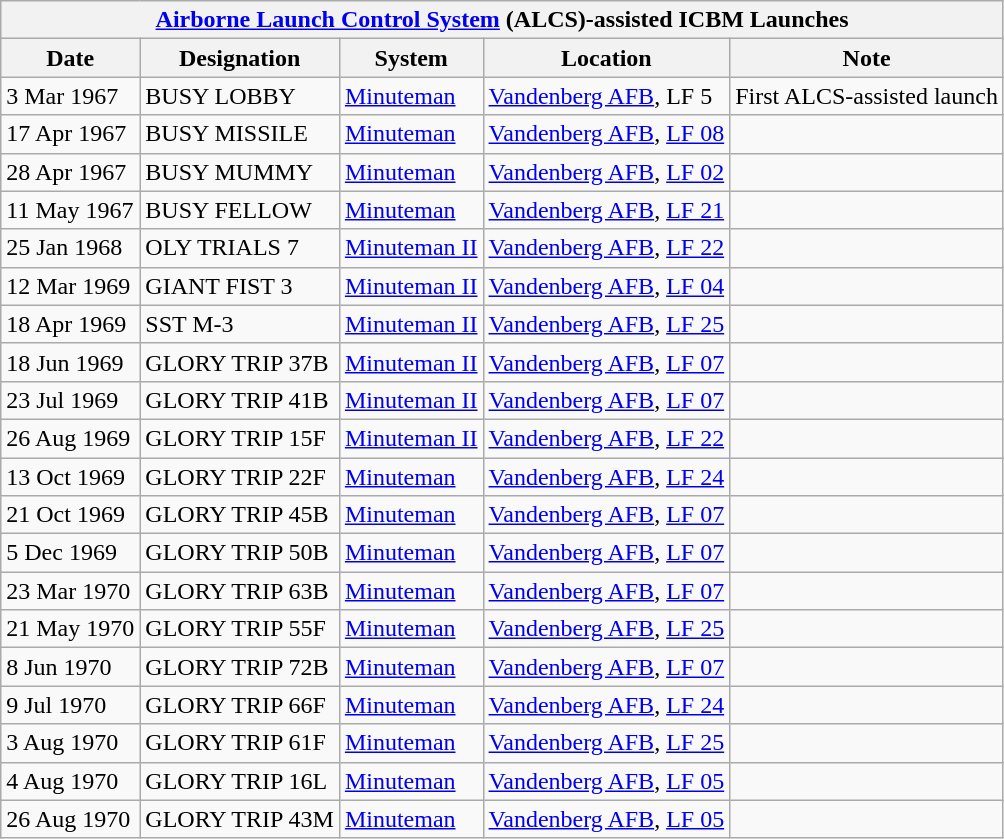<table class="wikitable">
<tr>
<th colspan=6><a href='#'>Airborne Launch Control System</a> (ALCS)-assisted ICBM Launches</th>
</tr>
<tr>
<th>Date</th>
<th>Designation</th>
<th>System</th>
<th>Location</th>
<th>Note</th>
</tr>
<tr>
<td>3 Mar 1967</td>
<td>BUSY LOBBY</td>
<td><a href='#'>Minuteman</a></td>
<td><a href='#'>Vandenberg AFB</a>, LF 5</td>
<td>First ALCS-assisted launch</td>
</tr>
<tr>
<td>17 Apr 1967</td>
<td>BUSY MISSILE</td>
<td><a href='#'>Minuteman</a></td>
<td><a href='#'>Vandenberg AFB</a>, <a href='#'>LF 08</a></td>
<td></td>
</tr>
<tr>
<td>28 Apr 1967</td>
<td>BUSY MUMMY</td>
<td><a href='#'>Minuteman</a></td>
<td><a href='#'>Vandenberg AFB</a>, <a href='#'>LF 02</a></td>
<td></td>
</tr>
<tr>
<td>11 May 1967</td>
<td>BUSY FELLOW</td>
<td><a href='#'>Minuteman</a></td>
<td><a href='#'>Vandenberg AFB</a>, <a href='#'>LF 21</a></td>
<td></td>
</tr>
<tr>
<td>25 Jan 1968</td>
<td>OLY TRIALS 7</td>
<td><a href='#'>Minuteman II</a></td>
<td><a href='#'>Vandenberg AFB</a>, <a href='#'>LF 22</a></td>
<td></td>
</tr>
<tr>
<td>12 Mar 1969</td>
<td>GIANT FIST 3</td>
<td><a href='#'>Minuteman II</a></td>
<td><a href='#'>Vandenberg AFB</a>, <a href='#'>LF 04</a></td>
<td></td>
</tr>
<tr>
<td>18 Apr 1969</td>
<td>SST M-3</td>
<td><a href='#'>Minuteman II</a></td>
<td><a href='#'>Vandenberg AFB</a>, <a href='#'>LF 25</a></td>
<td></td>
</tr>
<tr>
<td>18 Jun 1969</td>
<td>GLORY TRIP 37B</td>
<td><a href='#'>Minuteman II</a></td>
<td><a href='#'>Vandenberg AFB</a>, <a href='#'>LF 07</a></td>
<td></td>
</tr>
<tr>
<td>23 Jul 1969</td>
<td>GLORY TRIP 41B</td>
<td><a href='#'>Minuteman II</a></td>
<td><a href='#'>Vandenberg AFB</a>, <a href='#'>LF 07</a></td>
<td></td>
</tr>
<tr>
<td>26 Aug 1969</td>
<td>GLORY TRIP 15F</td>
<td><a href='#'>Minuteman II</a></td>
<td><a href='#'>Vandenberg AFB</a>, <a href='#'>LF 22</a></td>
<td></td>
</tr>
<tr>
<td>13 Oct 1969</td>
<td>GLORY TRIP 22F</td>
<td><a href='#'>Minuteman</a></td>
<td><a href='#'>Vandenberg AFB</a>, <a href='#'>LF 24</a></td>
<td></td>
</tr>
<tr>
<td>21 Oct 1969</td>
<td>GLORY TRIP 45B</td>
<td><a href='#'>Minuteman</a></td>
<td><a href='#'>Vandenberg AFB</a>, <a href='#'>LF 07</a></td>
<td></td>
</tr>
<tr>
<td>5 Dec 1969</td>
<td>GLORY TRIP 50B</td>
<td><a href='#'>Minuteman</a></td>
<td><a href='#'>Vandenberg AFB</a>, <a href='#'>LF 07</a></td>
<td></td>
</tr>
<tr>
<td>23 Mar 1970</td>
<td>GLORY TRIP 63B</td>
<td><a href='#'>Minuteman</a></td>
<td><a href='#'>Vandenberg AFB</a>, <a href='#'>LF 07</a></td>
<td></td>
</tr>
<tr>
<td>21 May 1970</td>
<td>GLORY TRIP 55F</td>
<td><a href='#'>Minuteman</a></td>
<td><a href='#'>Vandenberg AFB</a>, <a href='#'>LF 25</a></td>
<td></td>
</tr>
<tr>
<td>8 Jun 1970</td>
<td>GLORY TRIP 72B</td>
<td><a href='#'>Minuteman</a></td>
<td><a href='#'>Vandenberg AFB</a>, <a href='#'>LF 07</a></td>
<td></td>
</tr>
<tr>
<td>9 Jul 1970</td>
<td>GLORY TRIP 66F</td>
<td><a href='#'>Minuteman</a></td>
<td><a href='#'>Vandenberg AFB</a>, <a href='#'>LF 24</a></td>
<td></td>
</tr>
<tr>
<td>3 Aug 1970</td>
<td>GLORY TRIP 61F</td>
<td><a href='#'>Minuteman</a></td>
<td><a href='#'>Vandenberg AFB</a>, <a href='#'>LF 25</a></td>
<td></td>
</tr>
<tr>
<td>4 Aug 1970</td>
<td>GLORY TRIP 16L</td>
<td><a href='#'>Minuteman</a></td>
<td><a href='#'>Vandenberg AFB</a>, <a href='#'>LF 05</a></td>
<td></td>
</tr>
<tr>
<td>26 Aug 1970</td>
<td>GLORY TRIP 43M</td>
<td><a href='#'>Minuteman</a></td>
<td><a href='#'>Vandenberg AFB</a>, <a href='#'>LF 05</a></td>
<td></td>
</tr>
</table>
